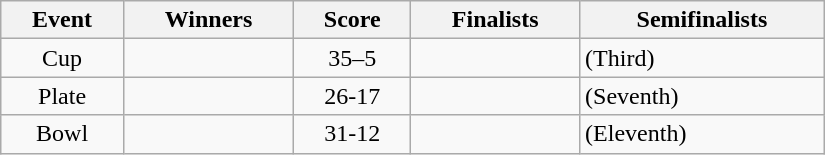<table class="wikitable" width=550 style="text-align: center">
<tr>
<th>Event</th>
<th>Winners</th>
<th>Score</th>
<th>Finalists</th>
<th>Semifinalists</th>
</tr>
<tr>
<td>Cup</td>
<td align=left></td>
<td>35–5</td>
<td align=left></td>
<td align=left> (Third) <br> </td>
</tr>
<tr>
<td>Plate</td>
<td align=left></td>
<td>26-17</td>
<td align=left></td>
<td align=left> (Seventh) <br> </td>
</tr>
<tr>
<td>Bowl</td>
<td align=left></td>
<td>31-12</td>
<td align=left></td>
<td align=left> (Eleventh) <br> </td>
</tr>
</table>
